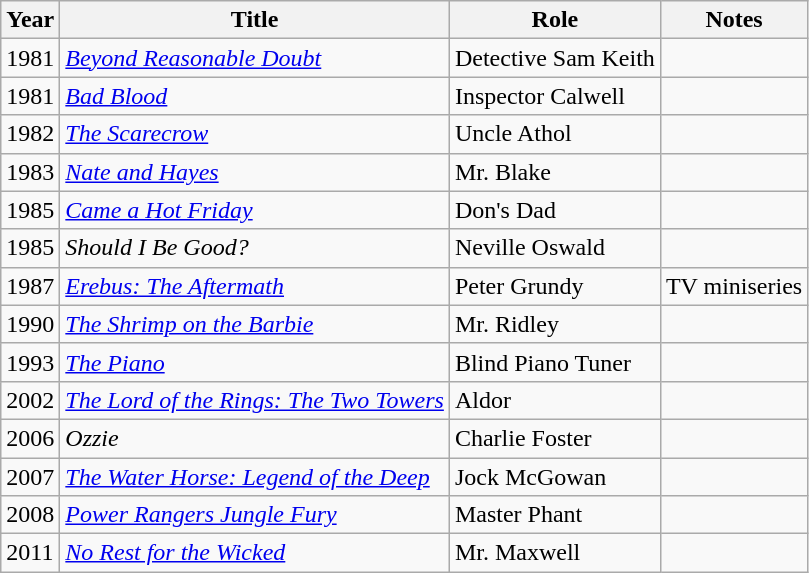<table class="wikitable">
<tr>
<th>Year</th>
<th>Title</th>
<th>Role</th>
<th>Notes</th>
</tr>
<tr>
<td>1981</td>
<td><em><a href='#'>Beyond Reasonable Doubt</a></em></td>
<td>Detective Sam Keith</td>
<td></td>
</tr>
<tr>
<td>1981</td>
<td><em><a href='#'>Bad Blood</a></em></td>
<td>Inspector Calwell</td>
<td></td>
</tr>
<tr>
<td>1982</td>
<td><em><a href='#'>The Scarecrow</a></em></td>
<td>Uncle Athol</td>
<td></td>
</tr>
<tr>
<td>1983</td>
<td><em><a href='#'>Nate and Hayes</a></em></td>
<td>Mr. Blake</td>
<td></td>
</tr>
<tr>
<td>1985</td>
<td><em><a href='#'>Came a Hot Friday</a></em></td>
<td>Don's Dad</td>
<td></td>
</tr>
<tr>
<td>1985</td>
<td><em>Should I Be Good?</em></td>
<td>Neville Oswald</td>
<td></td>
</tr>
<tr>
<td>1987</td>
<td><em><a href='#'>Erebus: The Aftermath</a></em></td>
<td>Peter Grundy</td>
<td>TV miniseries</td>
</tr>
<tr>
<td>1990</td>
<td><em><a href='#'>The Shrimp on the Barbie</a></em></td>
<td>Mr. Ridley</td>
<td></td>
</tr>
<tr>
<td>1993</td>
<td><em><a href='#'>The Piano</a></em></td>
<td>Blind Piano Tuner</td>
<td></td>
</tr>
<tr>
<td>2002</td>
<td><em><a href='#'>The Lord of the Rings: The Two Towers</a></em></td>
<td>Aldor</td>
<td></td>
</tr>
<tr>
<td>2006</td>
<td><em>Ozzie</em></td>
<td>Charlie Foster</td>
<td></td>
</tr>
<tr>
<td>2007</td>
<td><em><a href='#'>The Water Horse: Legend of the Deep</a></em></td>
<td>Jock McGowan</td>
<td></td>
</tr>
<tr>
<td>2008</td>
<td><em><a href='#'>Power Rangers Jungle Fury</a></em></td>
<td>Master Phant</td>
<td></td>
</tr>
<tr>
<td>2011</td>
<td><em><a href='#'>No Rest for the Wicked</a></em></td>
<td>Mr. Maxwell</td>
<td></td>
</tr>
</table>
